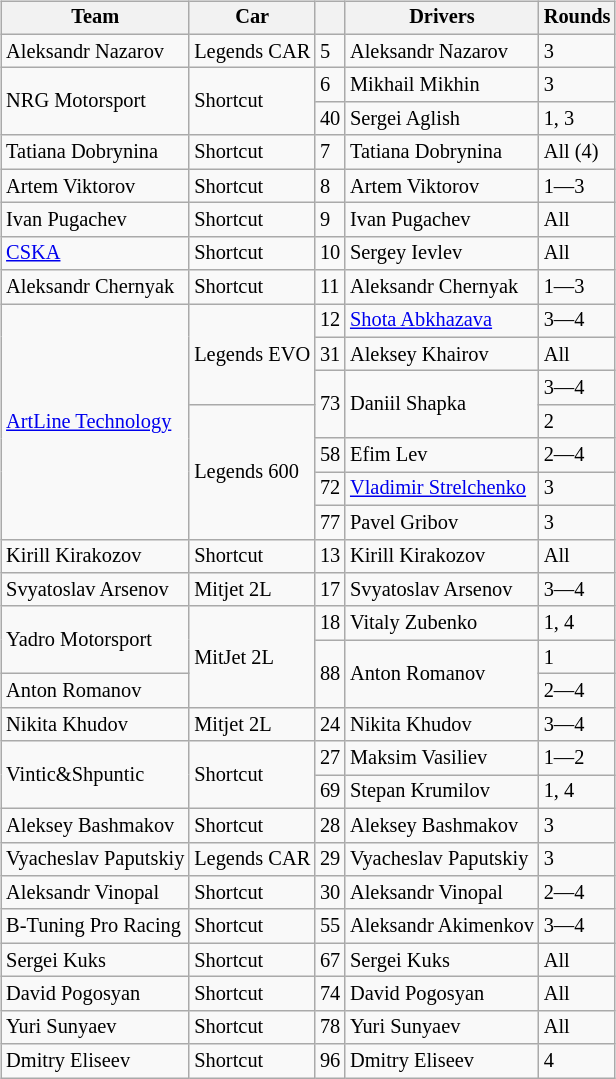<table>
<tr>
<td><br><table class="wikitable" style="font-size: 85%">
<tr>
<th>Team</th>
<th>Car</th>
<th></th>
<th>Drivers</th>
<th>Rounds</th>
</tr>
<tr>
<td>Aleksandr Nazarov</td>
<td>Legends CAR</td>
<td>5</td>
<td>Aleksandr Nazarov</td>
<td>3</td>
</tr>
<tr>
<td rowspan=2>NRG Motorsport</td>
<td rowspan=2>Shortcut</td>
<td>6</td>
<td>Mikhail Mikhin</td>
<td>3</td>
</tr>
<tr>
<td>40</td>
<td>Sergei Aglish</td>
<td>1, 3</td>
</tr>
<tr>
<td>Tatiana Dobrynina</td>
<td>Shortcut</td>
<td>7</td>
<td>Tatiana Dobrynina</td>
<td>All (4)</td>
</tr>
<tr>
<td>Artem Viktorov</td>
<td>Shortcut</td>
<td>8</td>
<td>Artem Viktorov</td>
<td>1—3</td>
</tr>
<tr>
<td>Ivan Pugachev</td>
<td>Shortcut</td>
<td>9</td>
<td>Ivan Pugachev</td>
<td>All</td>
</tr>
<tr>
<td><a href='#'>CSKA</a></td>
<td>Shortcut</td>
<td>10</td>
<td>Sergey Ievlev</td>
<td>All</td>
</tr>
<tr>
<td>Aleksandr Chernyak</td>
<td>Shortcut</td>
<td>11</td>
<td>Aleksandr Chernyak</td>
<td>1—3</td>
</tr>
<tr>
<td rowspan=7><a href='#'>ArtLine Technology</a></td>
<td rowspan=3>Legends EVO</td>
<td>12</td>
<td><a href='#'>Shota Abkhazava</a></td>
<td>3—4</td>
</tr>
<tr>
<td>31</td>
<td>Aleksey Khairov</td>
<td>All</td>
</tr>
<tr>
<td rowspan=2>73</td>
<td rowspan=2>Daniil Shapka</td>
<td>3—4</td>
</tr>
<tr>
<td rowspan=4>Legends 600</td>
<td>2</td>
</tr>
<tr>
<td>58</td>
<td>Efim Lev</td>
<td>2—4</td>
</tr>
<tr>
<td>72</td>
<td><a href='#'>Vladimir Strelchenko</a></td>
<td>3</td>
</tr>
<tr>
<td>77</td>
<td>Pavel Gribov</td>
<td>3</td>
</tr>
<tr>
<td>Kirill Kirakozov</td>
<td>Shortcut</td>
<td>13</td>
<td>Kirill Kirakozov</td>
<td>All</td>
</tr>
<tr>
<td>Svyatoslav Arsenov</td>
<td>Mitjet 2L</td>
<td>17</td>
<td>Svyatoslav Arsenov</td>
<td>3—4</td>
</tr>
<tr>
<td rowspan=2>Yadro Motorsport</td>
<td rowspan=3>MitJet 2L</td>
<td>18</td>
<td>Vitaly Zubenko</td>
<td>1, 4</td>
</tr>
<tr>
<td rowspan=2>88</td>
<td rowspan=2>Anton Romanov</td>
<td>1</td>
</tr>
<tr>
<td>Anton Romanov</td>
<td>2—4</td>
</tr>
<tr>
<td>Nikita Khudov</td>
<td>Mitjet 2L</td>
<td>24</td>
<td>Nikita Khudov</td>
<td>3—4</td>
</tr>
<tr>
<td rowspan=2>Vintic&Shpuntic</td>
<td rowspan=2>Shortcut</td>
<td>27</td>
<td>Maksim Vasiliev</td>
<td>1—2</td>
</tr>
<tr>
<td>69</td>
<td>Stepan Krumilov</td>
<td>1, 4</td>
</tr>
<tr>
<td>Aleksey Bashmakov</td>
<td>Shortcut</td>
<td>28</td>
<td>Aleksey Bashmakov</td>
<td>3</td>
</tr>
<tr>
<td>Vyacheslav Paputskiy</td>
<td>Legends CAR</td>
<td>29</td>
<td>Vyacheslav Paputskiy</td>
<td>3</td>
</tr>
<tr>
<td>Aleksandr Vinopal</td>
<td>Shortcut</td>
<td>30</td>
<td>Aleksandr Vinopal</td>
<td>2—4</td>
</tr>
<tr>
<td>B-Tuning Pro Racing</td>
<td>Shortcut</td>
<td>55</td>
<td>Aleksandr Akimenkov</td>
<td>3—4</td>
</tr>
<tr>
<td>Sergei Kuks</td>
<td>Shortcut</td>
<td>67</td>
<td>Sergei Kuks</td>
<td>All</td>
</tr>
<tr>
<td>David Pogosyan</td>
<td>Shortcut</td>
<td>74</td>
<td>David Pogosyan</td>
<td>All</td>
</tr>
<tr>
<td>Yuri Sunyaev</td>
<td>Shortcut</td>
<td>78</td>
<td>Yuri Sunyaev</td>
<td>All</td>
</tr>
<tr>
<td>Dmitry Eliseev</td>
<td>Shortcut</td>
<td>96</td>
<td>Dmitry Eliseev</td>
<td>4</td>
</tr>
</table>
</td>
<td valign="top"></td>
</tr>
</table>
